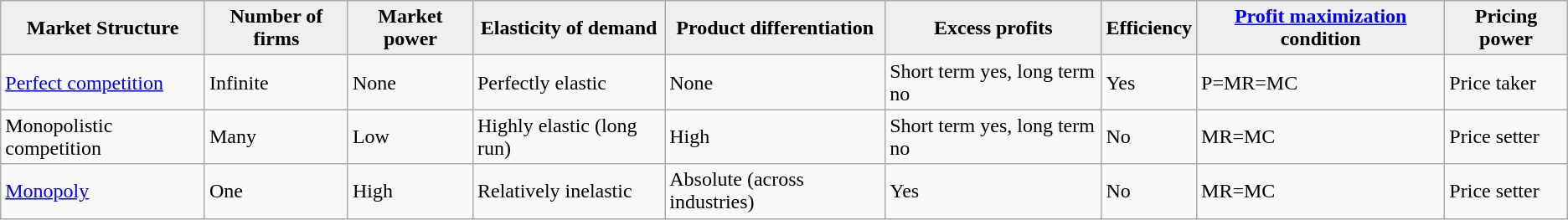<table class="wikitable">
<tr>
<th style="background:#efefef;">Market Structure</th>
<th style="background:#efefef;">Number of firms</th>
<th style="background:#efefef;">Market power</th>
<th style="background:#efefef;">Elasticity of demand</th>
<th style="background:#efefef;">Product differentiation</th>
<th style="background:#efefef;">Excess profits</th>
<th style="background:#efefef;">Efficiency</th>
<th style="background:#efefef;"><a href='#'>Profit maximization</a> condition</th>
<th style="background:#efefef;">Pricing power</th>
</tr>
<tr>
<td><a href='#'>Perfect competition</a></td>
<td>Infinite</td>
<td>None</td>
<td>Perfectly elastic</td>
<td>None</td>
<td>Short term yes, long term no</td>
<td>Yes</td>
<td>P=MR=MC</td>
<td>Price taker</td>
</tr>
<tr>
<td>Monopolistic competition</td>
<td>Many</td>
<td>Low</td>
<td>Highly elastic (long run)</td>
<td>High</td>
<td>Short term yes, long term no</td>
<td>No</td>
<td>MR=MC</td>
<td>Price setter</td>
</tr>
<tr>
<td><a href='#'>Monopoly</a></td>
<td>One</td>
<td>High</td>
<td>Relatively inelastic</td>
<td>Absolute (across industries)</td>
<td>Yes</td>
<td>No</td>
<td>MR=MC</td>
<td>Price setter</td>
</tr>
</table>
